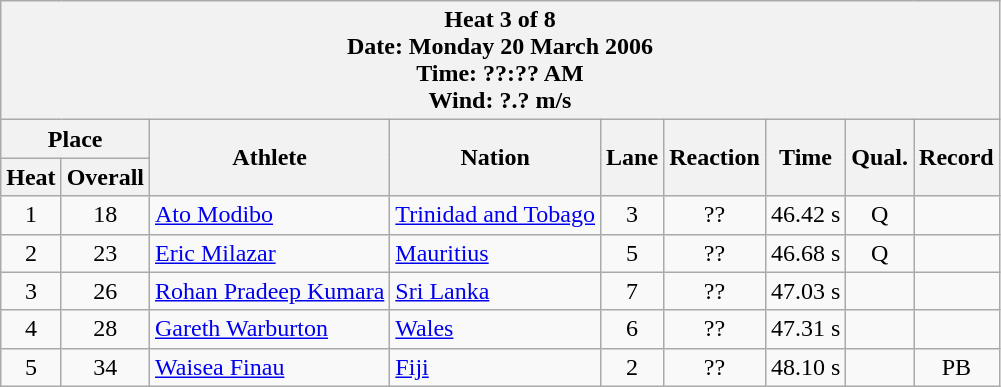<table class="wikitable">
<tr>
<th colspan=9>Heat 3 of 8 <br> Date: Monday 20 March 2006 <br> Time: ??:?? AM <br> Wind: ?.? m/s</th>
</tr>
<tr>
<th colspan=2>Place</th>
<th rowspan=2>Athlete</th>
<th rowspan=2>Nation</th>
<th rowspan=2>Lane</th>
<th rowspan=2>Reaction</th>
<th rowspan=2>Time</th>
<th rowspan=2>Qual.</th>
<th rowspan=2>Record</th>
</tr>
<tr>
<th>Heat</th>
<th>Overall</th>
</tr>
<tr>
<td align="center">1</td>
<td align="center">18</td>
<td align="left"><a href='#'>Ato Modibo</a></td>
<td align="left"> <a href='#'>Trinidad and Tobago</a></td>
<td align="center">3</td>
<td align="center">??</td>
<td align="center">46.42 s</td>
<td align="center">Q</td>
<td align="center"></td>
</tr>
<tr>
<td align="center">2</td>
<td align="center">23</td>
<td align="left"><a href='#'>Eric Milazar</a></td>
<td align="left"> <a href='#'>Mauritius</a></td>
<td align="center">5</td>
<td align="center">??</td>
<td align="center">46.68 s</td>
<td align="center">Q</td>
<td align="center"></td>
</tr>
<tr>
<td align="center">3</td>
<td align="center">26</td>
<td align="left"><a href='#'>Rohan Pradeep Kumara</a></td>
<td align="left"> <a href='#'>Sri Lanka</a></td>
<td align="center">7</td>
<td align="center">??</td>
<td align="center">47.03 s</td>
<td align="center"></td>
<td align="center"></td>
</tr>
<tr>
<td align="center">4</td>
<td align="center">28</td>
<td align="left"><a href='#'>Gareth Warburton</a></td>
<td align="left"> <a href='#'>Wales</a></td>
<td align="center">6</td>
<td align="center">??</td>
<td align="center">47.31 s</td>
<td align="center"></td>
<td align="center"></td>
</tr>
<tr>
<td align="center">5</td>
<td align="center">34</td>
<td align="left"><a href='#'>Waisea Finau</a></td>
<td align="left"> <a href='#'>Fiji</a></td>
<td align="center">2</td>
<td align="center">??</td>
<td align="center">48.10 s</td>
<td align="center"></td>
<td align="center">PB</td>
</tr>
</table>
